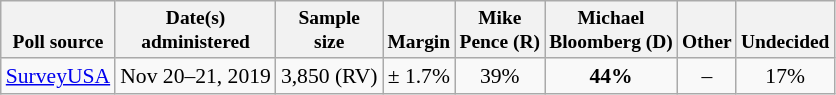<table class="wikitable sortable" style="font-size:90%;text-align:center;">
<tr valign=bottom style="font-size:90%;">
<th>Poll source</th>
<th>Date(s)<br>administered</th>
<th>Sample<br>size</th>
<th>Margin<br></th>
<th>Mike<br>Pence (R)</th>
<th>Michael<br>Bloomberg (D)</th>
<th>Other</th>
<th>Undecided</th>
</tr>
<tr>
<td style="text-align:left;"><a href='#'>SurveyUSA</a></td>
<td>Nov 20–21, 2019</td>
<td>3,850 (RV)</td>
<td>± 1.7%</td>
<td>39%</td>
<td><strong>44%</strong></td>
<td>–</td>
<td>17%</td>
</tr>
</table>
